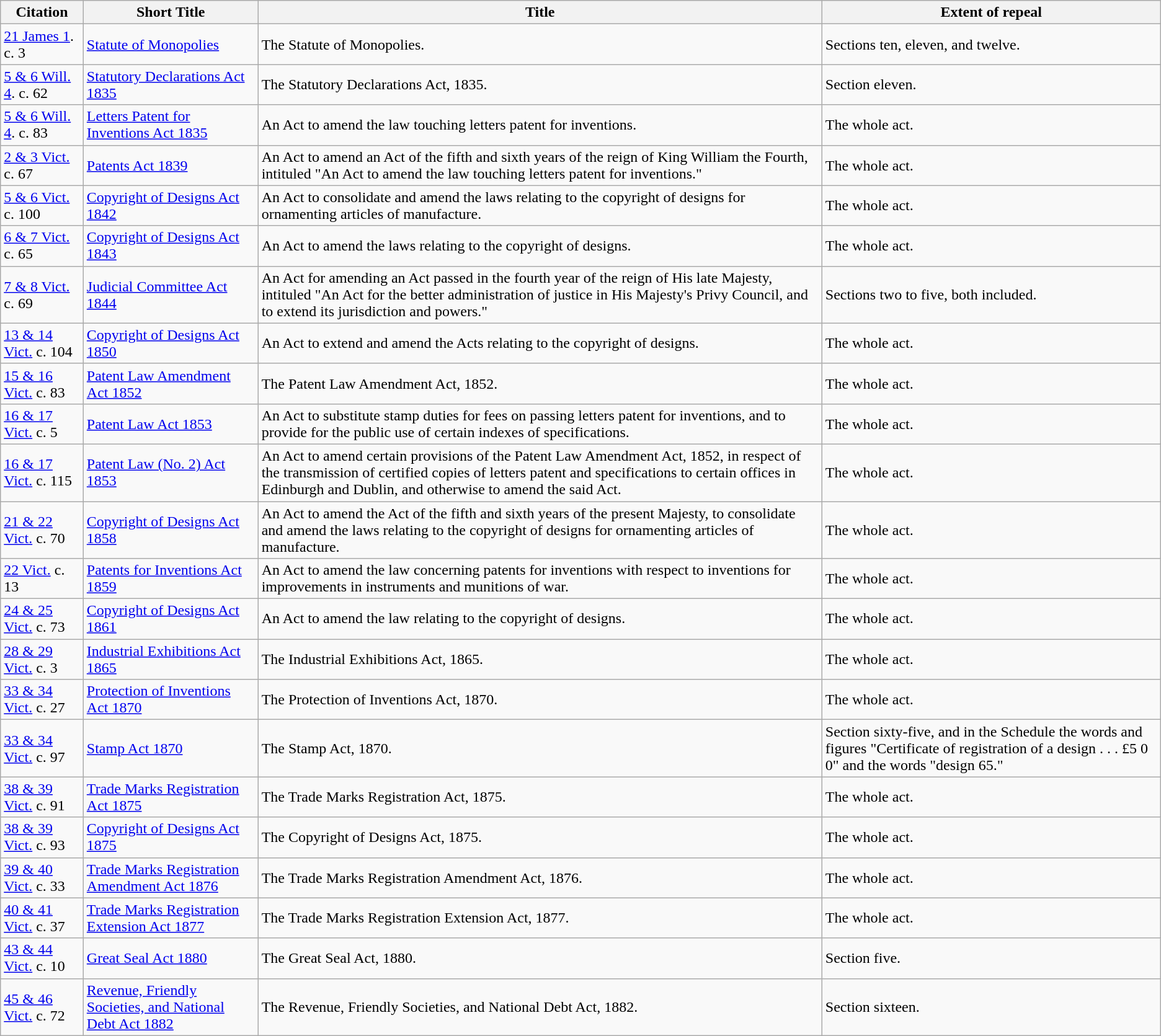<table class="wikitable">
<tr>
<th>Citation</th>
<th>Short Title</th>
<th>Title</th>
<th>Extent of repeal</th>
</tr>
<tr>
<td><a href='#'>21 James 1</a>. c. 3</td>
<td><a href='#'>Statute of Monopolies</a></td>
<td>The Statute of Monopolies.</td>
<td>Sections ten, eleven, and twelve.</td>
</tr>
<tr>
<td><a href='#'>5 & 6 Will. 4</a>. c. 62</td>
<td><a href='#'>Statutory Declarations Act 1835</a></td>
<td>The Statutory Declarations Act, 1835.</td>
<td>Section eleven.</td>
</tr>
<tr>
<td><a href='#'>5 & 6 Will. 4</a>. c. 83</td>
<td><a href='#'>Letters Patent for Inventions Act 1835</a></td>
<td>An Act to amend the law touching letters patent for inventions.</td>
<td>The whole act.</td>
</tr>
<tr>
<td><a href='#'>2 & 3 Vict.</a> c. 67</td>
<td><a href='#'>Patents Act 1839</a></td>
<td>An Act to amend an Act of the fifth and sixth years of the reign of King William the Fourth, intituled "An Act to amend the law touching letters patent for inventions."</td>
<td>The whole act.</td>
</tr>
<tr>
<td><a href='#'>5 & 6 Vict.</a> c. 100</td>
<td><a href='#'>Copyright of Designs Act 1842</a></td>
<td>An Act to consolidate and amend the laws relating to the copyright of designs for ornamenting articles of manufacture.</td>
<td>The whole act.</td>
</tr>
<tr>
<td><a href='#'>6 & 7 Vict.</a> c. 65</td>
<td><a href='#'>Copyright of Designs Act 1843</a></td>
<td>An Act to amend the laws relating to the copyright of designs.</td>
<td>The whole act.</td>
</tr>
<tr>
<td><a href='#'>7 & 8 Vict.</a> c. 69</td>
<td><a href='#'>Judicial Committee Act 1844</a></td>
<td>An Act for amending an Act passed in the fourth year of the reign of His late Majesty, intituled "An Act for the better administration of justice in His Majesty's Privy Council, and to extend its jurisdiction and powers."</td>
<td>Sections two to five, both included.</td>
</tr>
<tr>
<td><a href='#'>13 & 14 Vict.</a> c. 104</td>
<td><a href='#'>Copyright of Designs Act 1850</a></td>
<td>An Act to extend and amend the Acts relating to the copyright of designs.</td>
<td>The whole act.</td>
</tr>
<tr>
<td><a href='#'>15 & 16 Vict.</a> c. 83</td>
<td><a href='#'>Patent Law Amendment Act 1852</a></td>
<td>The Patent Law Amendment Act, 1852.</td>
<td>The whole act.</td>
</tr>
<tr>
<td><a href='#'>16 & 17 Vict.</a> c. 5</td>
<td><a href='#'>Patent Law Act 1853</a></td>
<td>An Act to substitute stamp duties for fees on passing letters patent for inventions, and to provide for the public use of certain indexes of specifications.</td>
<td>The whole act.</td>
</tr>
<tr>
<td><a href='#'>16 & 17 Vict.</a> c. 115</td>
<td><a href='#'>Patent Law (No. 2) Act 1853</a></td>
<td>An Act to amend certain provisions of the Patent Law Amendment Act, 1852, in respect of the transmission of certified copies of letters patent and specifications to certain offices in Edinburgh and Dublin, and otherwise to amend the said Act.</td>
<td>The whole act.</td>
</tr>
<tr>
<td><a href='#'>21 & 22 Vict.</a> c. 70</td>
<td><a href='#'>Copyright of Designs Act 1858</a></td>
<td>An Act to amend the Act of the fifth and sixth years of the present Majesty, to consolidate and amend the laws relating to the copyright of designs for ornamenting articles of manufacture.</td>
<td>The whole act.</td>
</tr>
<tr>
<td><a href='#'>22 Vict.</a> c. 13</td>
<td><a href='#'>Patents for Inventions Act 1859</a></td>
<td>An Act to amend the law concerning patents for inventions with respect to inventions for improvements in instruments and munitions of war.</td>
<td>The whole act.</td>
</tr>
<tr>
<td><a href='#'>24 & 25 Vict.</a> c. 73</td>
<td><a href='#'>Copyright of Designs Act 1861</a></td>
<td>An Act to amend the law relating to the copyright of designs.</td>
<td>The whole act.</td>
</tr>
<tr>
<td><a href='#'>28 & 29 Vict.</a> c. 3</td>
<td><a href='#'>Industrial Exhibitions Act 1865</a></td>
<td>The Industrial Exhibitions Act, 1865.</td>
<td>The whole act.</td>
</tr>
<tr>
<td><a href='#'>33 & 34 Vict.</a> c. 27</td>
<td><a href='#'>Protection of Inventions Act 1870</a></td>
<td>The Protection of Inventions Act, 1870.</td>
<td>The whole act.</td>
</tr>
<tr>
<td><a href='#'>33 & 34 Vict.</a> c. 97</td>
<td><a href='#'>Stamp Act 1870</a></td>
<td>The Stamp Act, 1870.</td>
<td>Section sixty-five, and in the Schedule the words and figures "Certificate of registration of a design . . . £5 0 0" and the words "design 65."</td>
</tr>
<tr>
<td><a href='#'>38 & 39 Vict.</a> c. 91</td>
<td><a href='#'>Trade Marks Registration Act 1875</a></td>
<td>The Trade Marks Registration Act, 1875.</td>
<td>The whole act.</td>
</tr>
<tr>
<td><a href='#'>38 & 39 Vict.</a> c. 93</td>
<td><a href='#'>Copyright of Designs Act 1875</a></td>
<td>The Copyright of Designs Act, 1875.</td>
<td>The whole act.</td>
</tr>
<tr>
<td><a href='#'>39 & 40 Vict.</a> c. 33</td>
<td><a href='#'>Trade Marks Registration Amendment Act 1876</a></td>
<td>The Trade Marks Registration Amendment Act, 1876.</td>
<td>The whole act.</td>
</tr>
<tr>
<td><a href='#'>40 & 41 Vict.</a> c. 37</td>
<td><a href='#'>Trade Marks Registration Extension Act 1877</a></td>
<td>The Trade Marks Registration Extension Act, 1877.</td>
<td>The whole act.</td>
</tr>
<tr>
<td><a href='#'>43 & 44 Vict.</a> c. 10</td>
<td><a href='#'>Great Seal Act 1880</a></td>
<td>The Great Seal Act, 1880.</td>
<td>Section five.</td>
</tr>
<tr>
<td><a href='#'>45 & 46 Vict.</a> c. 72</td>
<td><a href='#'>Revenue, Friendly Societies, and National Debt Act 1882</a></td>
<td>The Revenue, Friendly Societies, and National Debt Act, 1882.</td>
<td>Section sixteen.</td>
</tr>
</table>
